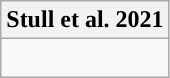<table class="wikitable">
<tr>
<th colspan=1>Stull et al. 2021</th>
</tr>
<tr>
<td style="vertical-align:top"><br></td>
</tr>
</table>
